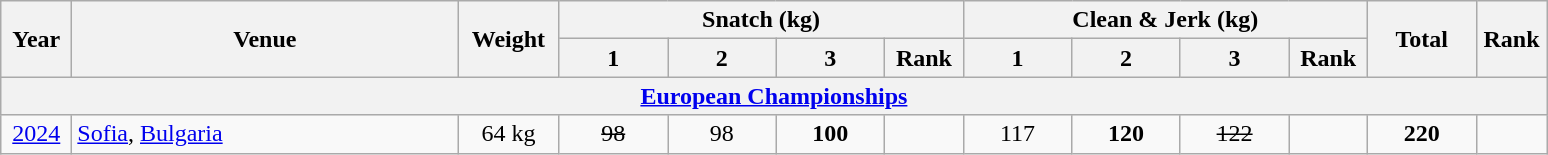<table class = "wikitable" style="text-align:center;">
<tr>
<th rowspan=2 width=40>Year</th>
<th rowspan=2 width=250>Venue</th>
<th rowspan=2 width=60>Weight</th>
<th colspan=4>Snatch (kg)</th>
<th colspan=4>Clean & Jerk (kg)</th>
<th rowspan=2 width=65>Total</th>
<th rowspan=2 width=40>Rank</th>
</tr>
<tr>
<th width=65>1</th>
<th width=65>2</th>
<th width=65>3</th>
<th width=45>Rank</th>
<th width=65>1</th>
<th width=65>2</th>
<th width=65>3</th>
<th width=45>Rank</th>
</tr>
<tr>
<th colspan=13><a href='#'>European Championships</a></th>
</tr>
<tr>
<td><a href='#'>2024</a></td>
<td align=left> <a href='#'>Sofia</a>, <a href='#'>Bulgaria</a></td>
<td>64 kg</td>
<td><s>98</s></td>
<td>98</td>
<td><strong>100</strong></td>
<td></td>
<td>117</td>
<td><strong>120</strong></td>
<td><s>122</s></td>
<td></td>
<td><strong>220</strong></td>
<td></td>
</tr>
</table>
